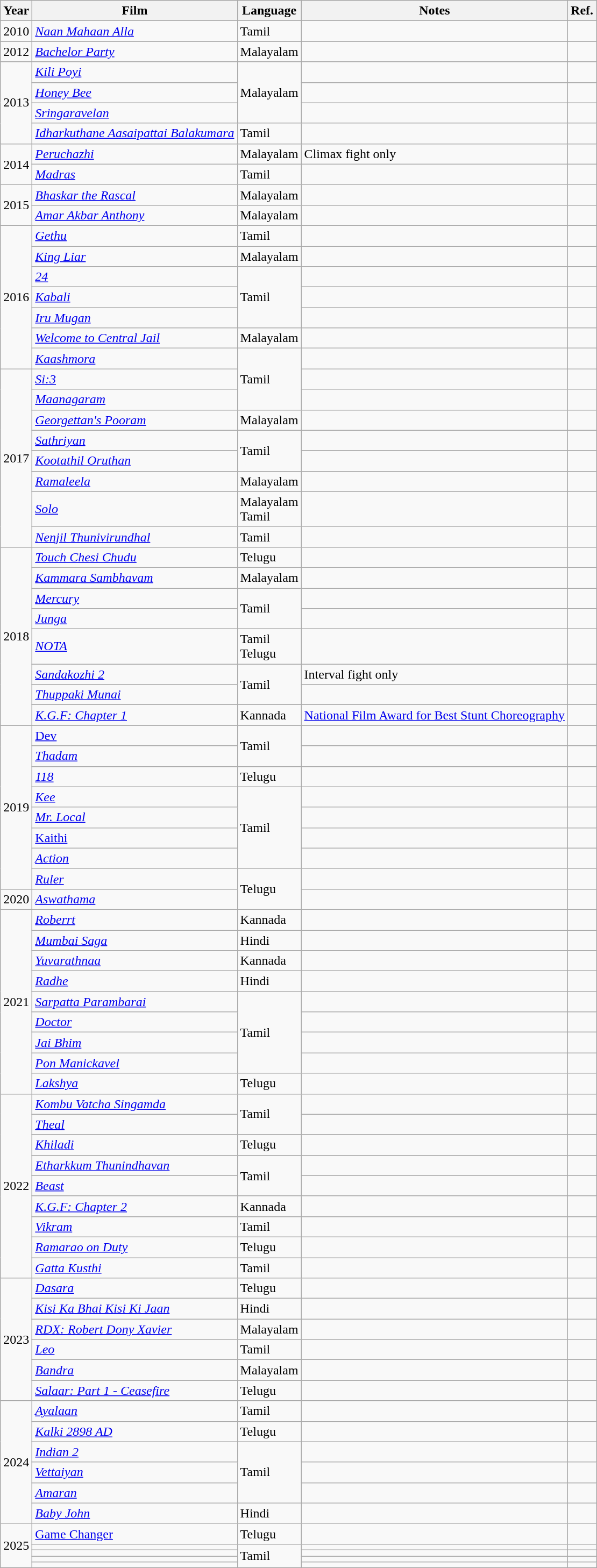<table class="wikitable sortable">
<tr>
<th>Year</th>
<th>Film</th>
<th>Language</th>
<th>Notes</th>
<th>Ref.</th>
</tr>
<tr>
<td>2010</td>
<td><em><a href='#'>Naan Mahaan Alla</a></em></td>
<td>Tamil</td>
<td></td>
<td></td>
</tr>
<tr>
<td>2012</td>
<td><em><a href='#'>Bachelor Party</a></em></td>
<td rowspan="1">Malayalam</td>
<td></td>
<td></td>
</tr>
<tr>
<td rowspan="4">2013</td>
<td><em><a href='#'>Kili Poyi</a></em></td>
<td rowspan="3">Malayalam</td>
<td></td>
<td></td>
</tr>
<tr>
<td><em><a href='#'>Honey Bee</a></em></td>
<td></td>
<td></td>
</tr>
<tr>
<td><em><a href='#'>Sringaravelan</a></em></td>
<td></td>
<td></td>
</tr>
<tr>
<td><em><a href='#'>Idharkuthane Aasaipattai Balakumara</a></em></td>
<td>Tamil</td>
<td></td>
<td></td>
</tr>
<tr>
<td rowspan="2">2014</td>
<td><em><a href='#'>Peruchazhi</a></em></td>
<td>Malayalam</td>
<td>Climax fight only</td>
<td></td>
</tr>
<tr>
<td><a href='#'><em>Madras</em></a></td>
<td>Tamil</td>
<td></td>
<td></td>
</tr>
<tr>
<td rowspan="2">2015</td>
<td><em><a href='#'>Bhaskar the Rascal</a></em></td>
<td>Malayalam</td>
<td></td>
<td></td>
</tr>
<tr>
<td><em><a href='#'>Amar Akbar Anthony</a></em></td>
<td rowspan="1">Malayalam</td>
<td></td>
<td></td>
</tr>
<tr>
<td rowspan="7">2016</td>
<td><em><a href='#'>Gethu</a></em></td>
<td>Tamil</td>
<td></td>
</tr>
<tr>
<td><em><a href='#'>King Liar</a></em></td>
<td>Malayalam</td>
<td></td>
<td></td>
</tr>
<tr>
<td><a href='#'><em>24</em></a></td>
<td rowspan="3">Tamil</td>
<td></td>
<td></td>
</tr>
<tr>
<td><a href='#'><em>Kabali</em></a></td>
<td></td>
<td></td>
</tr>
<tr>
<td><em><a href='#'>Iru Mugan</a></em></td>
<td></td>
<td></td>
</tr>
<tr>
<td><em><a href='#'>Welcome to Central Jail</a></em></td>
<td>Malayalam</td>
<td></td>
<td></td>
</tr>
<tr>
<td><em><a href='#'>Kaashmora</a></em></td>
<td rowspan="3">Tamil</td>
<td></td>
<td></td>
</tr>
<tr>
<td rowspan="8">2017</td>
<td><em><a href='#'>Si:3</a></em></td>
<td></td>
<td></td>
</tr>
<tr>
<td><em><a href='#'>Maanagaram</a></em></td>
<td></td>
<td></td>
</tr>
<tr>
<td><em><a href='#'>Georgettan's Pooram</a></em></td>
<td>Malayalam</td>
<td></td>
<td></td>
</tr>
<tr>
<td><em><a href='#'>Sathriyan</a></em></td>
<td rowspan="2">Tamil</td>
<td></td>
<td></td>
</tr>
<tr>
<td><em><a href='#'>Kootathil Oruthan</a></em></td>
<td></td>
<td></td>
</tr>
<tr>
<td><em><a href='#'>Ramaleela</a></em></td>
<td>Malayalam</td>
<td></td>
<td></td>
</tr>
<tr>
<td><em><a href='#'>Solo</a></em></td>
<td>Malayalam<br>Tamil</td>
<td></td>
<td></td>
</tr>
<tr>
<td><em><a href='#'>Nenjil Thunivirundhal</a></em></td>
<td>Tamil</td>
<td></td>
<td></td>
</tr>
<tr>
<td rowspan="8">2018</td>
<td><em><a href='#'>Touch Chesi Chudu</a></em></td>
<td>Telugu</td>
<td></td>
<td></td>
</tr>
<tr>
<td><em><a href='#'>Kammara Sambhavam</a></em></td>
<td>Malayalam</td>
<td></td>
<td></td>
</tr>
<tr>
<td><a href='#'><em>Mercury</em></a></td>
<td rowspan="2">Tamil</td>
<td></td>
<td></td>
</tr>
<tr>
<td><a href='#'><em>Junga</em></a></td>
<td></td>
<td></td>
</tr>
<tr>
<td><a href='#'><em>NOTA</em></a></td>
<td>Tamil<br>Telugu</td>
<td></td>
<td></td>
</tr>
<tr>
<td><em><a href='#'>Sandakozhi 2</a></em></td>
<td rowspan="2">Tamil</td>
<td>Interval fight only</td>
<td></td>
</tr>
<tr>
<td><em><a href='#'>Thuppaki Munai</a></em></td>
<td></td>
<td></td>
</tr>
<tr>
<td><em><a href='#'>K.G.F: Chapter 1</a></em></td>
<td>Kannada</td>
<td><a href='#'>National Film Award for Best Stunt Choreography</a></td>
<td></td>
</tr>
<tr>
<td rowspan="8">2019</td>
<td><em><a href='#'></em>Dev<em></a></em></td>
<td rowspan="2">Tamil</td>
<td></td>
<td></td>
</tr>
<tr>
<td><em><a href='#'>Thadam</a></em></td>
<td></td>
<td></td>
</tr>
<tr>
<td><a href='#'><em>118</em></a></td>
<td>Telugu</td>
<td></td>
<td></td>
</tr>
<tr>
<td><a href='#'><em>Kee</em></a></td>
<td rowspan="4">Tamil</td>
<td></td>
<td></td>
</tr>
<tr>
<td><em><a href='#'>Mr. Local</a></em></td>
<td></td>
<td></td>
</tr>
<tr>
<td><em><a href='#'></em>Kaithi<em></a></em></td>
<td></td>
<td></td>
</tr>
<tr>
<td><a href='#'><em>Action</em></a></td>
<td></td>
<td></td>
</tr>
<tr>
<td><a href='#'><em>Ruler</em></a></td>
<td rowspan="2">Telugu</td>
<td></td>
<td></td>
</tr>
<tr>
<td>2020</td>
<td><a href='#'><em>Aswathama</em></a></td>
<td></td>
<td></td>
</tr>
<tr>
<td rowspan="9">2021</td>
<td><em><a href='#'>Roberrt</a></em></td>
<td>Kannada</td>
<td></td>
<td></td>
</tr>
<tr>
<td><em><a href='#'>Mumbai Saga</a></em></td>
<td>Hindi</td>
<td></td>
<td></td>
</tr>
<tr>
<td><em><a href='#'>Yuvarathnaa</a></em></td>
<td>Kannada</td>
<td></td>
<td></td>
</tr>
<tr>
<td><em><a href='#'>Radhe</a></em></td>
<td>Hindi</td>
<td></td>
<td></td>
</tr>
<tr>
<td><em><a href='#'>Sarpatta Parambarai</a></em></td>
<td rowspan="4">Tamil</td>
<td></td>
<td></td>
</tr>
<tr>
<td><em><a href='#'>Doctor</a></em></td>
<td></td>
<td></td>
</tr>
<tr>
<td><em><a href='#'>Jai Bhim</a></em></td>
<td></td>
<td></td>
</tr>
<tr>
<td><em><a href='#'>Pon Manickavel</a></em></td>
<td></td>
<td></td>
</tr>
<tr>
<td><a href='#'><em>Lakshya</em></a></td>
<td>Telugu</td>
<td></td>
<td></td>
</tr>
<tr>
<td rowspan="9">2022</td>
<td><em><a href='#'>Kombu Vatcha Singamda</a></em></td>
<td rowspan="2">Tamil</td>
<td></td>
<td></td>
</tr>
<tr>
<td><em><a href='#'>Theal</a></em></td>
<td></td>
<td></td>
</tr>
<tr>
<td><em><a href='#'>Khiladi</a></em></td>
<td rowspan="1">Telugu</td>
<td></td>
<td></td>
</tr>
<tr>
<td><em><a href='#'>Etharkkum Thunindhavan</a></em></td>
<td rowspan="2">Tamil</td>
<td></td>
<td></td>
</tr>
<tr>
<td><em><a href='#'>Beast</a></em></td>
<td></td>
<td></td>
</tr>
<tr>
<td><em><a href='#'>K.G.F: Chapter 2</a></em></td>
<td>Kannada</td>
<td></td>
<td></td>
</tr>
<tr>
<td><em><a href='#'>Vikram</a></em></td>
<td>Tamil</td>
<td></td>
<td></td>
</tr>
<tr>
<td><em><a href='#'>Ramarao on Duty</a></em></td>
<td>Telugu</td>
<td></td>
<td></td>
</tr>
<tr>
<td><em><a href='#'>Gatta Kusthi</a></em></td>
<td>Tamil</td>
<td></td>
<td></td>
</tr>
<tr>
<td rowspan="6">2023</td>
<td><em><a href='#'>Dasara</a></em></td>
<td>Telugu</td>
<td></td>
<td></td>
</tr>
<tr>
<td><em><a href='#'>Kisi Ka Bhai Kisi Ki Jaan</a></em></td>
<td>Hindi</td>
<td></td>
<td></td>
</tr>
<tr>
<td><em><a href='#'>RDX: Robert Dony Xavier</a></em></td>
<td>Malayalam</td>
<td></td>
<td></td>
</tr>
<tr>
<td><em><a href='#'>Leo</a></em></td>
<td>Tamil</td>
<td></td>
<td></td>
</tr>
<tr>
<td><em><a href='#'>Bandra</a></em></td>
<td>Malayalam</td>
<td></td>
<td></td>
</tr>
<tr>
<td><em><a href='#'>Salaar: Part 1 - Ceasefire</a></em></td>
<td>Telugu</td>
<td></td>
<td></td>
</tr>
<tr>
<td rowspan="6">2024</td>
<td><em><a href='#'>Ayalaan</a></em></td>
<td>Tamil</td>
<td></td>
<td></td>
</tr>
<tr>
<td><em><a href='#'>Kalki 2898 AD</a>  </em></td>
<td>Telugu</td>
<td></td>
<td></td>
</tr>
<tr>
<td><em><a href='#'>Indian 2</a></em></td>
<td rowspan="3">Tamil</td>
<td></td>
<td></td>
</tr>
<tr>
<td><em><a href='#'>Vettaiyan</a></em></td>
<td></td>
<td></td>
</tr>
<tr>
<td><em><a href='#'>Amaran</a></em></td>
<td></td>
<td></td>
</tr>
<tr>
<td><em><a href='#'>Baby John</a></td>
<td rowspan="1">Hindi</td>
<td></td>
<td></td>
</tr>
<tr>
<td rowspan="5">2025</td>
<td></em><a href='#'>Game Changer</a><em></td>
<td>Telugu</td>
<td></td>
<td></td>
</tr>
<tr>
<td></td>
<td rowspan="4">Tamil</td>
<td></td>
<td></td>
</tr>
<tr>
<td></td>
<td></td>
<td></td>
</tr>
<tr>
<td></td>
<td></td>
<td></td>
</tr>
<tr>
<td></td>
<td></td>
<td></td>
</tr>
</table>
